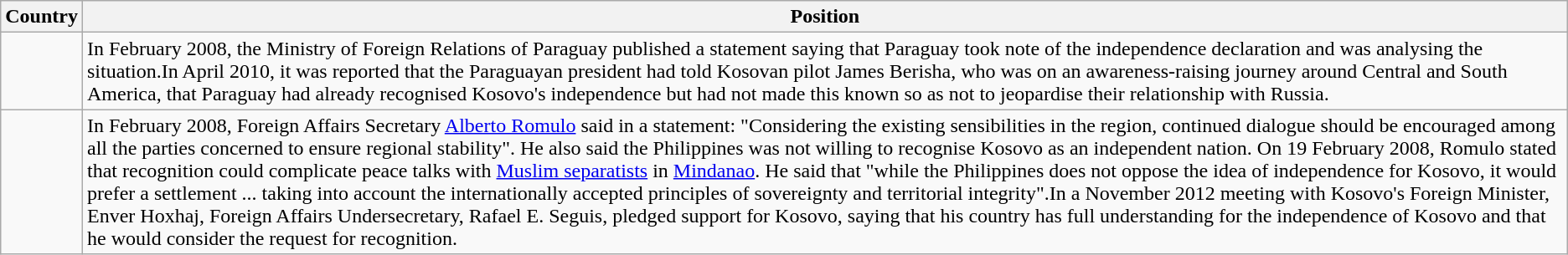<table class="wikitable">
<tr>
<th>Country</th>
<th>Position</th>
</tr>
<tr>
<td nowrap></td>
<td>In February 2008, the Ministry of Foreign Relations of Paraguay published a statement saying that Paraguay took note of the independence declaration and was analysing the situation.In April 2010, it was reported that the Paraguayan president had told Kosovan pilot James Berisha, who was on an awareness-raising journey around Central and South America, that Paraguay had already recognised Kosovo's independence but had not made this known so as not to jeopardise their relationship with Russia.</td>
</tr>
<tr>
<td nowrap></td>
<td>In February 2008, Foreign Affairs Secretary <a href='#'>Alberto Romulo</a> said in a statement: "Considering the existing sensibilities in the region, continued dialogue should be encouraged among all the parties concerned to ensure regional stability". He also said the Philippines was not willing to recognise Kosovo as an independent nation. On 19 February 2008, Romulo stated that recognition could complicate peace talks with <a href='#'>Muslim separatists</a> in <a href='#'>Mindanao</a>. He said that "while the Philippines does not oppose the idea of independence for Kosovo, it would prefer a settlement ... taking into account the internationally accepted principles of sovereignty and territorial integrity".In a November 2012 meeting with Kosovo's Foreign Minister, Enver Hoxhaj, Foreign Affairs Undersecretary, Rafael E. Seguis, pledged support for Kosovo, saying that his country has full understanding for the independence of Kosovo and that he would consider the request for recognition.</td>
</tr>
</table>
